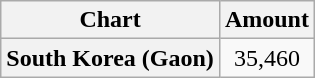<table class="wikitable plainrowheaders">
<tr>
<th>Chart</th>
<th>Amount</th>
</tr>
<tr>
<th scope="row">South Korea (Gaon)</th>
<td align="center">35,460</td>
</tr>
</table>
